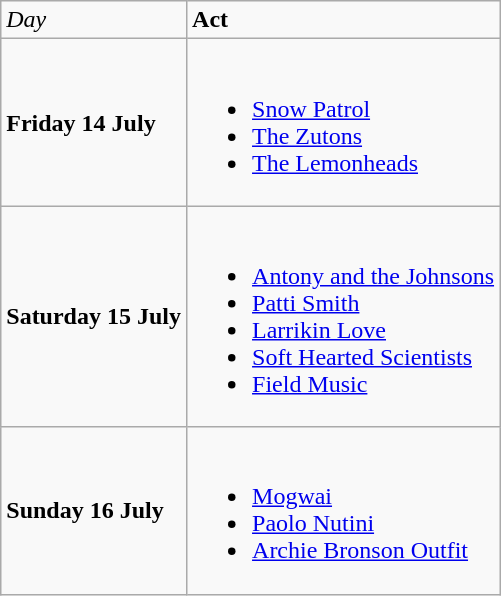<table class="wikitable">
<tr>
<td><em>Day</em></td>
<td><strong>Act</strong></td>
</tr>
<tr>
<td><strong>Friday 14 July</strong></td>
<td><br><ul><li><a href='#'>Snow Patrol</a></li><li><a href='#'>The Zutons</a></li><li><a href='#'>The Lemonheads</a></li></ul></td>
</tr>
<tr>
<td><strong>Saturday 15 July</strong></td>
<td><br><ul><li><a href='#'>Antony and the Johnsons</a></li><li><a href='#'>Patti Smith</a></li><li><a href='#'>Larrikin Love</a></li><li><a href='#'>Soft Hearted Scientists</a></li><li><a href='#'>Field Music</a></li></ul></td>
</tr>
<tr>
<td><strong>Sunday 16 July</strong></td>
<td><br><ul><li><a href='#'>Mogwai</a></li><li><a href='#'>Paolo Nutini</a></li><li><a href='#'>Archie Bronson Outfit</a></li></ul></td>
</tr>
</table>
